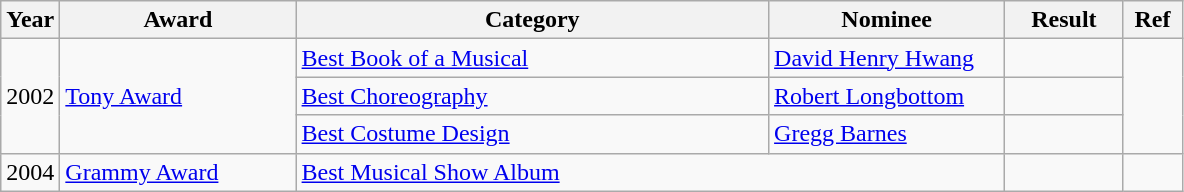<table class="wikitable" style="margin-right: 0;">
<tr>
<th width="5%">Year</th>
<th width="20%">Award</th>
<th width="40%">Category</th>
<th width="20%">Nominee</th>
<th width="10%">Result</th>
<th width="5%">Ref</th>
</tr>
<tr>
<td rowspan="3" align="center">2002</td>
<td rowspan="3"><a href='#'>Tony Award</a></td>
<td><a href='#'>Best Book of a Musical</a></td>
<td><a href='#'>David Henry Hwang</a></td>
<td></td>
<td rowspan="3" align="center"></td>
</tr>
<tr>
<td><a href='#'>Best Choreography</a></td>
<td><a href='#'>Robert Longbottom</a></td>
<td></td>
</tr>
<tr>
<td><a href='#'>Best Costume Design</a></td>
<td><a href='#'>Gregg Barnes</a></td>
<td></td>
</tr>
<tr>
<td align="center">2004</td>
<td><a href='#'>Grammy Award</a></td>
<td colspan="2"><a href='#'>Best Musical Show Album</a></td>
<td></td>
<td align="center"></td>
</tr>
</table>
